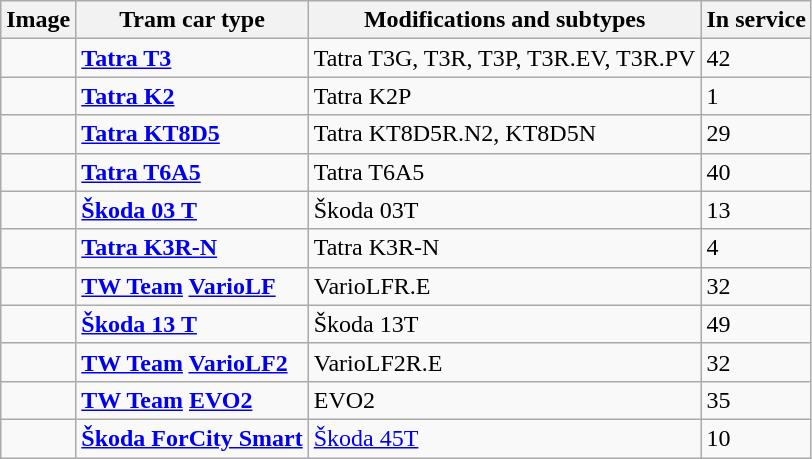<table class="wikitable">
<tr>
<th>Image</th>
<th>Tram car type</th>
<th>Modifications and subtypes</th>
<th>In service</th>
</tr>
<tr>
<td></td>
<td><strong><a href='#'>Tatra T3</a></strong></td>
<td>Tatra T3G, T3R, T3P, T3R.EV, T3R.PV</td>
<td>42</td>
</tr>
<tr>
<td></td>
<td><strong><a href='#'>Tatra K2</a></strong></td>
<td>Tatra K2P</td>
<td>1</td>
</tr>
<tr>
<td></td>
<td><strong><a href='#'>Tatra KT8D5</a></strong></td>
<td>Tatra KT8D5R.N2, KT8D5N</td>
<td>29</td>
</tr>
<tr>
<td></td>
<td><strong><a href='#'>Tatra T6A5</a></strong></td>
<td>Tatra T6A5</td>
<td>40</td>
</tr>
<tr>
<td></td>
<td><strong><a href='#'>Škoda 03 T</a></strong></td>
<td>Škoda 03T</td>
<td>13</td>
</tr>
<tr>
<td></td>
<td><strong><a href='#'>Tatra K3R-N</a></strong></td>
<td>Tatra K3R-N</td>
<td>4</td>
</tr>
<tr>
<td></td>
<td><strong><a href='#'>TW Team</a> <a href='#'>VarioLF</a></strong></td>
<td>VarioLFR.E</td>
<td>32</td>
</tr>
<tr>
<td></td>
<td><strong><a href='#'>Škoda 13 T</a></strong></td>
<td>Škoda 13T</td>
<td>49</td>
</tr>
<tr>
<td></td>
<td><strong><a href='#'>TW Team</a> <a href='#'>VarioLF2</a></strong></td>
<td>VarioLF2R.E</td>
<td>32</td>
</tr>
<tr>
<td></td>
<td><strong><a href='#'>TW Team</a> <a href='#'>EVO2</a></strong></td>
<td>EVO2</td>
<td>35</td>
</tr>
<tr>
<td></td>
<td><a href='#'><strong>Škoda ForCity Smart</strong></a></td>
<td><a href='#'>Škoda 45T</a></td>
<td>10</td>
</tr>
</table>
